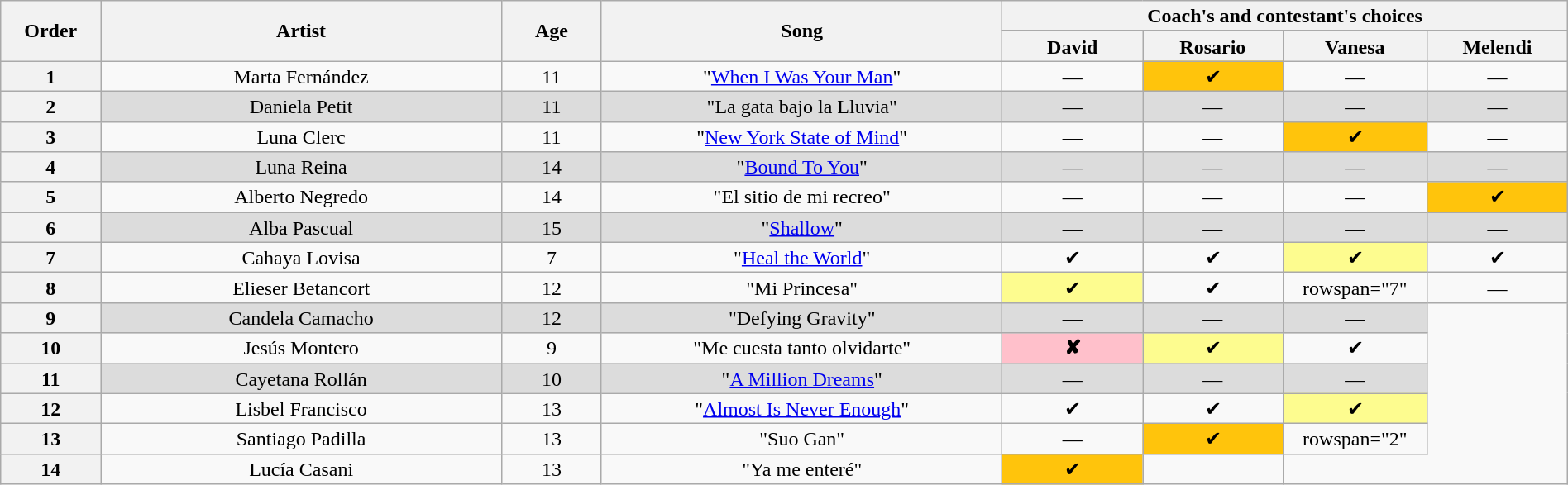<table class="wikitable" style="text-align:center; line-height:17px; width:100%">
<tr>
<th rowspan="2" scope="col" style="width:05%">Order</th>
<th rowspan="2" scope="col" style="width:20%">Artist</th>
<th rowspan="2" scope="col" style="width:05%">Age</th>
<th rowspan="2" scope="col" style="width:20%">Song</th>
<th colspan="4" scope="col" style="width:32%">Coach's and contestant's choices</th>
</tr>
<tr>
<th style="width:07%">David</th>
<th style="width:07%">Rosario</th>
<th style="width:07%">Vanesa</th>
<th style="width:07%">Melendi</th>
</tr>
<tr>
<th>1</th>
<td>Marta Fernández</td>
<td>11</td>
<td>"<a href='#'>When I Was Your Man</a>"</td>
<td>—</td>
<td style="background:#ffc40c">✔</td>
<td>—</td>
<td>—</td>
</tr>
<tr style="background:#dcdcdc">
<th>2</th>
<td>Daniela Petit</td>
<td>11</td>
<td>"La gata bajo la Lluvia"</td>
<td>—</td>
<td>—</td>
<td>—</td>
<td>—</td>
</tr>
<tr>
<th>3</th>
<td>Luna Clerc</td>
<td>11</td>
<td>"<a href='#'>New York State of Mind</a>"</td>
<td>—</td>
<td>—</td>
<td style="background:#ffc40c">✔</td>
<td>—</td>
</tr>
<tr style="background:#dcdcdc">
<th>4</th>
<td>Luna Reina</td>
<td>14</td>
<td>"<a href='#'>Bound To You</a>"</td>
<td>—</td>
<td>—</td>
<td>—</td>
<td>—</td>
</tr>
<tr>
<th>5</th>
<td>Alberto Negredo</td>
<td>14</td>
<td>"El sitio de mi recreo"</td>
<td>—</td>
<td>—</td>
<td>—</td>
<td style="background:#ffc40c">✔</td>
</tr>
<tr style="background:#dcdcdc">
<th>6</th>
<td>Alba Pascual</td>
<td>15</td>
<td>"<a href='#'>Shallow</a>"</td>
<td>—</td>
<td>—</td>
<td>—</td>
<td>—</td>
</tr>
<tr>
<th>7</th>
<td>Cahaya Lovisa</td>
<td>7</td>
<td>"<a href='#'>Heal the World</a>"</td>
<td>✔</td>
<td>✔</td>
<td style="background:#fdfc8f">✔</td>
<td>✔</td>
</tr>
<tr>
<th>8</th>
<td>Elieser Betancort</td>
<td>12</td>
<td>"Mi Princesa"</td>
<td style="background:#fdfc8f">✔</td>
<td>✔</td>
<td>rowspan="7" </td>
<td>—</td>
</tr>
<tr style="background:#dcdcdc">
<th>9</th>
<td>Candela Camacho</td>
<td>12</td>
<td>"Defying Gravity"</td>
<td>—</td>
<td>—</td>
<td>—</td>
</tr>
<tr>
<th>10</th>
<td>Jesús Montero</td>
<td>9</td>
<td>"Me cuesta tanto olvidarte"</td>
<td style="background:pink"><strong>✘</strong></td>
<td style="background:#fdfc8f">✔</td>
<td>✔</td>
</tr>
<tr style="background:#dcdcdc">
<th>11</th>
<td>Cayetana Rollán</td>
<td>10</td>
<td>"<a href='#'>A Million Dreams</a>"</td>
<td>—</td>
<td>—</td>
<td>—</td>
</tr>
<tr>
<th>12</th>
<td>Lisbel Francisco</td>
<td>13</td>
<td>"<a href='#'>Almost Is Never Enough</a>"</td>
<td>✔</td>
<td>✔</td>
<td style="background:#fdfc8f">✔</td>
</tr>
<tr>
<th>13</th>
<td>Santiago Padilla</td>
<td>13</td>
<td>"Suo Gan"</td>
<td>—</td>
<td style="background:#ffc40c">✔</td>
<td>rowspan="2" </td>
</tr>
<tr>
<th>14</th>
<td>Lucía Casani</td>
<td>13</td>
<td>"Ya me enteré"</td>
<td style="background:#ffc40c">✔</td>
<td></td>
</tr>
</table>
